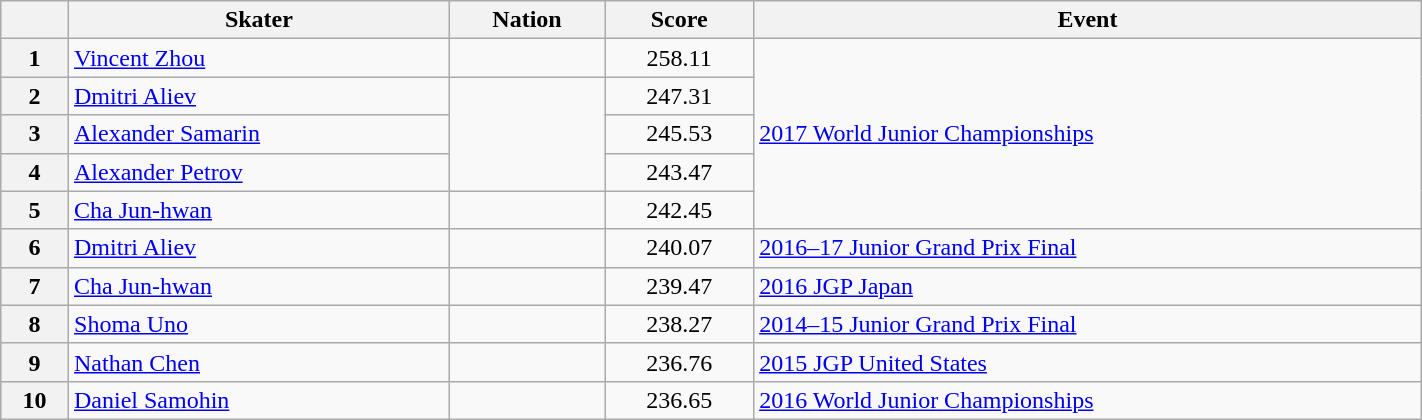<table class="wikitable unsortable" style="text-align:left; width:75%">
<tr>
<th scope="col"></th>
<th scope="col">Skater</th>
<th scope="col">Nation</th>
<th scope="col">Score</th>
<th scope="col">Event</th>
</tr>
<tr>
<th scope="row">1</th>
<td><a href='#'>Vincent Zhou</a></td>
<td></td>
<td style="text-align:center">258.11</td>
<td rowspan="5"><a href='#'>2017 World Junior Championships</a></td>
</tr>
<tr>
<th scope="row">2</th>
<td><a href='#'>Dmitri Aliev</a></td>
<td rowspan="3"></td>
<td style="text-align:center">247.31</td>
</tr>
<tr>
<th scope="row">3</th>
<td><a href='#'>Alexander Samarin</a></td>
<td style="text-align:center">245.53</td>
</tr>
<tr>
<th scope="row">4</th>
<td><a href='#'>Alexander Petrov</a></td>
<td style="text-align:center">243.47</td>
</tr>
<tr>
<th scope="row">5</th>
<td><a href='#'>Cha Jun-hwan</a></td>
<td></td>
<td style="text-align:center">242.45</td>
</tr>
<tr>
<th scope="row">6</th>
<td><a href='#'>Dmitri Aliev</a></td>
<td></td>
<td style="text-align:center">240.07</td>
<td><a href='#'>2016–17 Junior Grand Prix Final</a></td>
</tr>
<tr>
<th scope="row">7</th>
<td><a href='#'>Cha Jun-hwan</a></td>
<td></td>
<td style="text-align:center">239.47</td>
<td><a href='#'>2016 JGP Japan</a></td>
</tr>
<tr>
<th scope="row">8</th>
<td><a href='#'>Shoma Uno</a></td>
<td></td>
<td style="text-align:center">238.27</td>
<td><a href='#'>2014–15 Junior Grand Prix Final</a></td>
</tr>
<tr>
<th scope="row">9</th>
<td><a href='#'>Nathan Chen</a></td>
<td></td>
<td style="text-align:center">236.76</td>
<td><a href='#'>2015 JGP United States</a></td>
</tr>
<tr>
<th scope="row">10</th>
<td><a href='#'>Daniel Samohin</a></td>
<td></td>
<td style="text-align:center">236.65</td>
<td><a href='#'>2016 World Junior Championships</a></td>
</tr>
</table>
